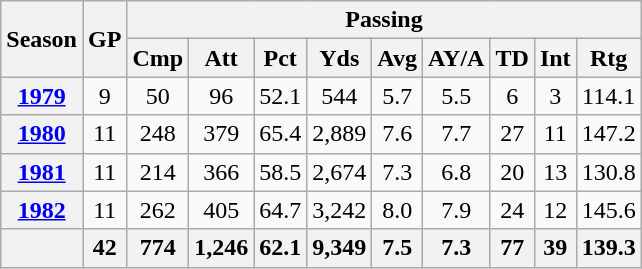<table class="wikitable" style="text-align: center;">
<tr>
<th rowspan="2">Season</th>
<th rowspan="2">GP</th>
<th colspan="9">Passing</th>
</tr>
<tr>
<th>Cmp</th>
<th>Att</th>
<th>Pct</th>
<th>Yds</th>
<th>Avg</th>
<th>AY/A</th>
<th>TD</th>
<th>Int</th>
<th>Rtg</th>
</tr>
<tr>
<th><a href='#'>1979</a></th>
<td>9</td>
<td>50</td>
<td>96</td>
<td>52.1</td>
<td>544</td>
<td>5.7</td>
<td>5.5</td>
<td>6</td>
<td>3</td>
<td>114.1</td>
</tr>
<tr>
<th><a href='#'>1980</a></th>
<td>11</td>
<td>248</td>
<td>379</td>
<td>65.4</td>
<td>2,889</td>
<td>7.6</td>
<td>7.7</td>
<td>27</td>
<td>11</td>
<td>147.2</td>
</tr>
<tr>
<th><a href='#'>1981</a></th>
<td>11</td>
<td>214</td>
<td>366</td>
<td>58.5</td>
<td>2,674</td>
<td>7.3</td>
<td>6.8</td>
<td>20</td>
<td>13</td>
<td>130.8</td>
</tr>
<tr>
<th><a href='#'>1982</a></th>
<td>11</td>
<td>262</td>
<td>405</td>
<td>64.7</td>
<td>3,242</td>
<td>8.0</td>
<td>7.9</td>
<td>24</td>
<td>12</td>
<td>145.6</td>
</tr>
<tr>
<th></th>
<th>42</th>
<th>774</th>
<th>1,246</th>
<th>62.1</th>
<th>9,349</th>
<th>7.5</th>
<th>7.3</th>
<th>77</th>
<th>39</th>
<th>139.3</th>
</tr>
</table>
